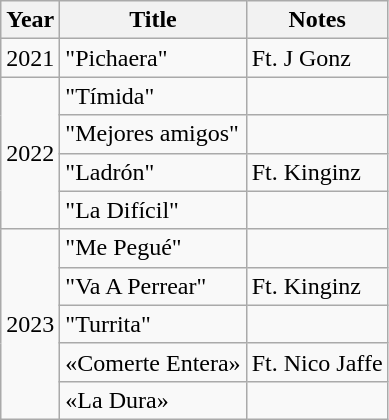<table class="wikitable">
<tr>
<th>Year</th>
<th>Title</th>
<th>Notes</th>
</tr>
<tr>
<td>2021</td>
<td>"Pichaera"</td>
<td>Ft. J Gonz</td>
</tr>
<tr>
<td rowspan="4">2022</td>
<td>"Tímida"</td>
<td></td>
</tr>
<tr>
<td>"Mejores amigos"</td>
<td></td>
</tr>
<tr>
<td>"Ladrón"</td>
<td>Ft. Kinginz</td>
</tr>
<tr>
<td>"La Difícil"</td>
<td></td>
</tr>
<tr>
<td rowspan="5">2023</td>
<td>"Me Pegué"</td>
<td></td>
</tr>
<tr>
<td>"Va A Perrear"</td>
<td>Ft. Kinginz</td>
</tr>
<tr>
<td>"Turrita"</td>
<td></td>
</tr>
<tr>
<td>«Comerte Entera»</td>
<td>Ft. Nico Jaffe</td>
</tr>
<tr>
<td>«La Dura»</td>
<td></td>
</tr>
</table>
